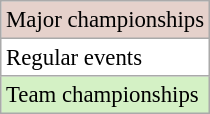<table class=wikitable style="font-size:95%">
<tr style="background:#e5d1cb;">
<td>Major championships</td>
</tr>
<tr style="background:#fff;">
<td>Regular events</td>
</tr>
<tr style="background:#D4F1C5;">
<td>Team championships</td>
</tr>
</table>
